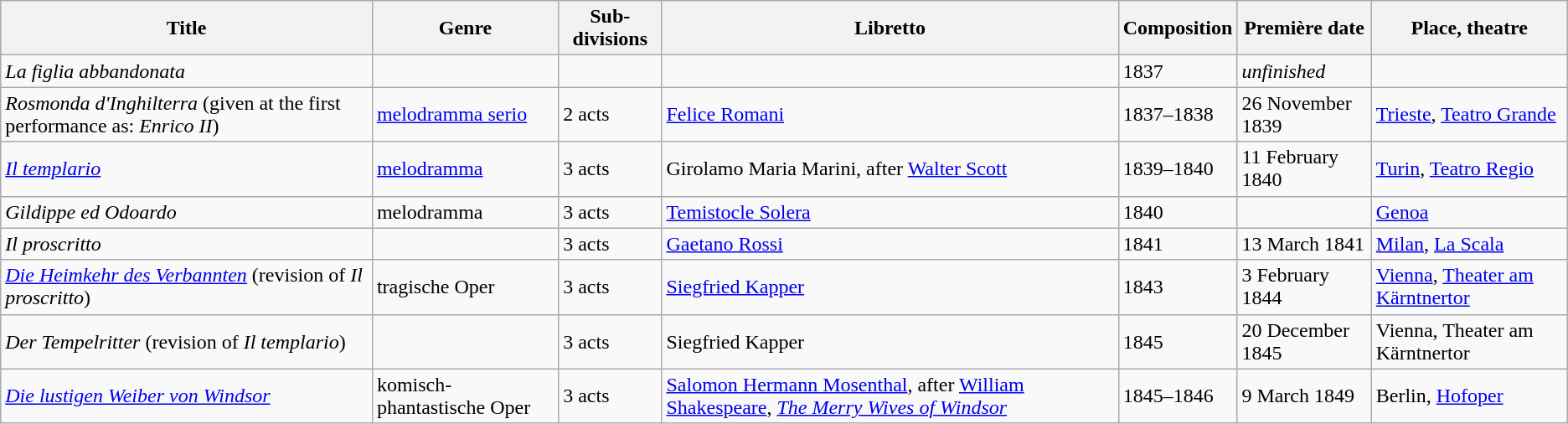<table class="wikitable sortable">
<tr>
<th>Title</th>
<th>Genre</th>
<th>Sub­divisions</th>
<th>Libretto</th>
<th>Composition</th>
<th>Première date</th>
<th>Place, theatre</th>
</tr>
<tr>
<td><em>La figlia abbandonata</em></td>
<td> </td>
<td> </td>
<td></td>
<td>1837</td>
<td><em>unfinished</em></td>
<td> </td>
</tr>
<tr>
<td><em>Rosmonda d'Inghilterra</em> (given at the first performance as: <em>Enrico II</em>)</td>
<td><a href='#'>melodramma serio</a></td>
<td>2 acts</td>
<td><a href='#'>Felice Romani</a></td>
<td>1837–1838</td>
<td>26 November 1839</td>
<td><a href='#'>Trieste</a>, <a href='#'>Teatro Grande</a></td>
</tr>
<tr>
<td><em><a href='#'>Il templario</a></em></td>
<td><a href='#'>melodramma</a></td>
<td>3 acts</td>
<td>Girolamo Maria Marini, after <a href='#'>Walter Scott</a></td>
<td>1839–1840</td>
<td>11 February 1840</td>
<td><a href='#'>Turin</a>, <a href='#'>Teatro Regio</a></td>
</tr>
<tr>
<td><em>Gildippe ed Odoardo</em></td>
<td>melodramma</td>
<td>3 acts</td>
<td><a href='#'>Temistocle Solera</a></td>
<td>1840</td>
<td></td>
<td><a href='#'>Genoa</a></td>
</tr>
<tr>
<td><em>Il proscritto</em></td>
<td> </td>
<td>3 acts</td>
<td><a href='#'>Gaetano Rossi</a></td>
<td>1841</td>
<td>13 March 1841</td>
<td><a href='#'>Milan</a>, <a href='#'>La Scala</a></td>
</tr>
<tr>
<td><em><a href='#'>Die Heimkehr des Verbannten</a></em> (revision of <em>Il proscritto</em>)</td>
<td>tragische Oper</td>
<td>3 acts</td>
<td><a href='#'>Siegfried Kapper</a></td>
<td>1843</td>
<td>3 February 1844</td>
<td><a href='#'>Vienna</a>, <a href='#'>Theater am Kärntnertor</a></td>
</tr>
<tr>
<td><em>Der Tempelritter</em> (revision of <em>Il templario</em>)</td>
<td> </td>
<td>3 acts</td>
<td>Siegfried Kapper</td>
<td>1845</td>
<td>20 December 1845</td>
<td>Vienna, Theater am Kärntnertor</td>
</tr>
<tr>
<td><em><a href='#'>Die lustigen Weiber von Windsor</a></em></td>
<td>komisch-phantastische Oper</td>
<td>3 acts</td>
<td><a href='#'>Salomon Hermann Mosenthal</a>, after <a href='#'>William Shakespeare</a>, <em><a href='#'>The Merry Wives of Windsor</a></em></td>
<td>1845–1846</td>
<td>9 March 1849</td>
<td>Berlin, <a href='#'>Hofoper</a></td>
</tr>
</table>
